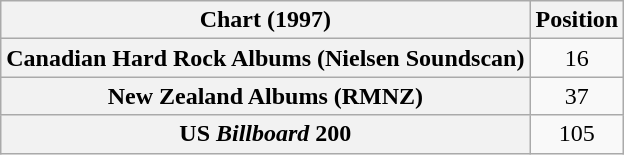<table class="wikitable sortable plainrowheaders" style="text-align:center;">
<tr>
<th scope="column">Chart (1997)</th>
<th scope="column">Position</th>
</tr>
<tr>
<th scope="row">Canadian Hard Rock Albums (Nielsen Soundscan)</th>
<td>16</td>
</tr>
<tr>
<th scope="row">New Zealand Albums (RMNZ)</th>
<td>37</td>
</tr>
<tr>
<th scope="row">US <em>Billboard</em> 200</th>
<td>105</td>
</tr>
</table>
